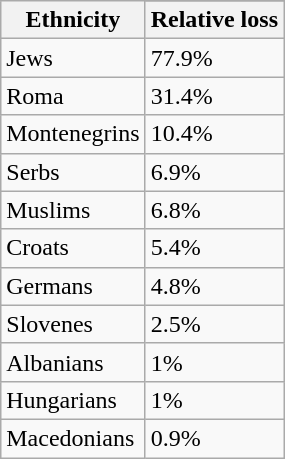<table class="wikitable sortable">
<tr>
<th rowspan="2">Ethnicity</th>
</tr>
<tr align="center">
<th data-sort-type=number>Relative loss</th>
</tr>
<tr>
<td>Jews</td>
<td>77.9%</td>
</tr>
<tr>
<td>Roma</td>
<td>31.4%</td>
</tr>
<tr>
<td>Montenegrins</td>
<td>10.4%</td>
</tr>
<tr>
<td>Serbs</td>
<td>6.9%</td>
</tr>
<tr>
<td>Muslims</td>
<td>6.8%</td>
</tr>
<tr>
<td>Croats</td>
<td>5.4%</td>
</tr>
<tr>
<td>Germans</td>
<td>4.8%</td>
</tr>
<tr>
<td>Slovenes</td>
<td>2.5%</td>
</tr>
<tr>
<td>Albanians</td>
<td>1%</td>
</tr>
<tr>
<td>Hungarians</td>
<td>1%</td>
</tr>
<tr>
<td>Macedonians</td>
<td>0.9%</td>
</tr>
</table>
